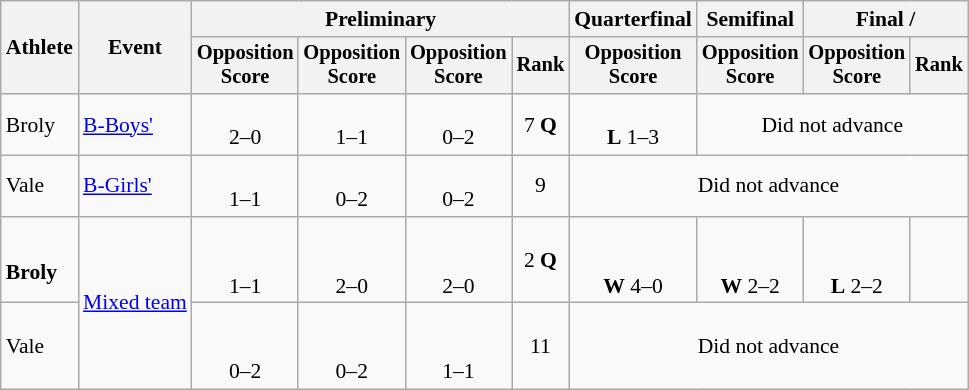<table class="wikitable" style="font-size:90%">
<tr>
<th rowspan=2>Athlete</th>
<th rowspan=2>Event</th>
<th colspan=4>Preliminary</th>
<th>Quarterfinal</th>
<th>Semifinal</th>
<th colspan=2>Final / </th>
</tr>
<tr style="font-size:95%">
<th>Opposition<br>Score</th>
<th>Opposition<br>Score</th>
<th>Opposition<br>Score</th>
<th>Rank</th>
<th>Opposition<br>Score</th>
<th>Opposition<br>Score</th>
<th>Opposition<br>Score</th>
<th>Rank</th>
</tr>
<tr align=center>
<td align=left>Broly</td>
<td align=left><a href='#'>B-Boys'</a></td>
<td><br>2–0</td>
<td><br>1–1</td>
<td><br>0–2</td>
<td>7 <strong>Q</strong></td>
<td><br><strong>L</strong> 1–3</td>
<td colspan=3>Did not advance</td>
</tr>
<tr align=center>
<td align=left>Vale</td>
<td align=left><a href='#'>B-Girls'</a></td>
<td><br>1–1</td>
<td><br>0–2</td>
<td><br>0–2</td>
<td>9</td>
<td colspan=4>Did not advance</td>
</tr>
<tr align=center>
<td align=left><strong><br>Broly</strong></td>
<td rowspan=2 align=left><a href='#'>Mixed team</a></td>
<td><br><br>1–1</td>
<td><br><br>2–0</td>
<td><br><br>2–0</td>
<td>2 <strong>Q</strong></td>
<td><br><br><strong>W</strong> 4–0</td>
<td><br><br><strong>W</strong> 2–2</td>
<td><br><br><strong>L</strong> 2–2</td>
<td></td>
</tr>
<tr align=center>
<td align=left>Vale<br></td>
<td><br><br>0–2</td>
<td><br><br>0–2</td>
<td><br><br>1–1</td>
<td>11</td>
<td colspan=4>Did not advance</td>
</tr>
</table>
